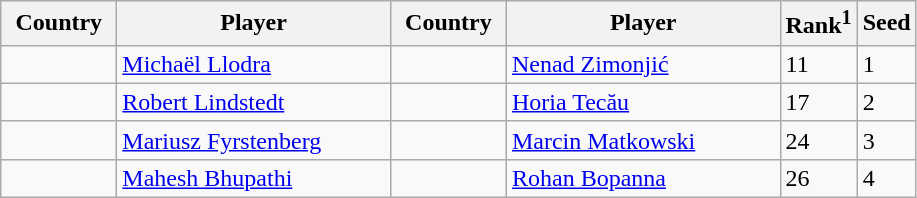<table class="sortable wikitable">
<tr>
<th width="70">Country</th>
<th width="175">Player</th>
<th width="70">Country</th>
<th width="175">Player</th>
<th>Rank<sup>1</sup></th>
<th>Seed</th>
</tr>
<tr>
<td></td>
<td><a href='#'>Michaël Llodra</a></td>
<td></td>
<td><a href='#'>Nenad Zimonjić</a></td>
<td>11</td>
<td>1</td>
</tr>
<tr>
<td></td>
<td><a href='#'>Robert Lindstedt</a></td>
<td></td>
<td><a href='#'>Horia Tecău</a></td>
<td>17</td>
<td>2</td>
</tr>
<tr>
<td></td>
<td><a href='#'>Mariusz Fyrstenberg</a></td>
<td></td>
<td><a href='#'>Marcin Matkowski</a></td>
<td>24</td>
<td>3</td>
</tr>
<tr>
<td></td>
<td><a href='#'>Mahesh Bhupathi</a></td>
<td></td>
<td><a href='#'>Rohan Bopanna</a></td>
<td>26</td>
<td>4</td>
</tr>
</table>
